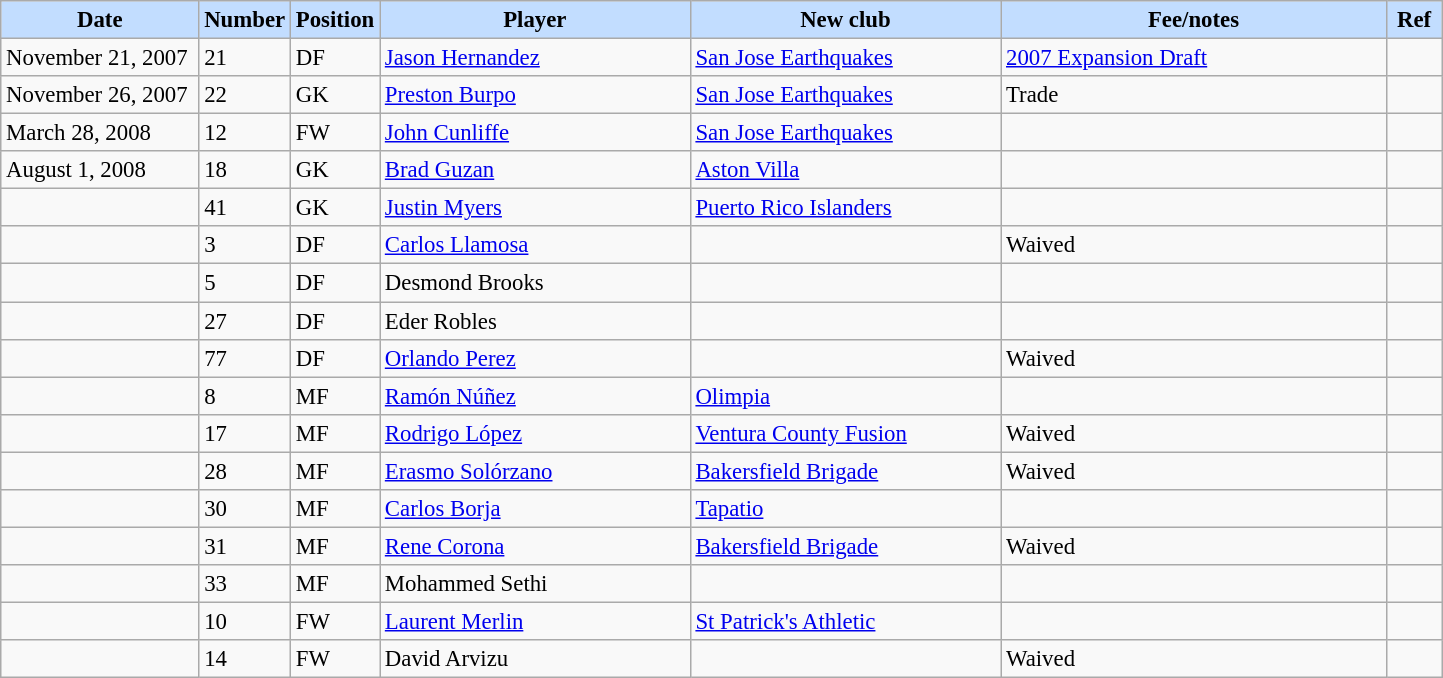<table class="wikitable" style="text-align:left; font-size:95%;">
<tr>
<th style="background:#c2ddff; width:125px;">Date</th>
<th style="background:#c2ddff; width:50px;">Number</th>
<th style="background:#c2ddff; width:50px;">Position</th>
<th style="background:#c2ddff; width:200px;">Player</th>
<th style="background:#c2ddff; width:200px;">New club</th>
<th style="background:#c2ddff; width:250px;">Fee/notes</th>
<th style="background:#c2ddff; width:30px;">Ref</th>
</tr>
<tr>
<td>November 21, 2007</td>
<td>21</td>
<td>DF</td>
<td> <a href='#'>Jason Hernandez</a></td>
<td><a href='#'>San Jose Earthquakes</a></td>
<td><a href='#'>2007 Expansion Draft</a></td>
<td></td>
</tr>
<tr>
<td>November 26, 2007</td>
<td>22</td>
<td>GK</td>
<td> <a href='#'>Preston Burpo</a></td>
<td><a href='#'>San Jose Earthquakes</a></td>
<td>Trade</td>
<td></td>
</tr>
<tr>
<td>March 28, 2008</td>
<td>12</td>
<td>FW</td>
<td> <a href='#'>John Cunliffe</a></td>
<td><a href='#'>San Jose Earthquakes</a></td>
<td></td>
<td></td>
</tr>
<tr>
<td>August 1, 2008</td>
<td>18</td>
<td>GK</td>
<td> <a href='#'>Brad Guzan</a></td>
<td> <a href='#'>Aston Villa</a></td>
<td></td>
<td></td>
</tr>
<tr>
<td></td>
<td>41</td>
<td>GK</td>
<td> <a href='#'>Justin Myers</a></td>
<td><a href='#'>Puerto Rico Islanders</a></td>
<td></td>
<td></td>
</tr>
<tr>
<td></td>
<td>3</td>
<td>DF</td>
<td> <a href='#'>Carlos Llamosa</a></td>
<td></td>
<td>Waived</td>
<td></td>
</tr>
<tr>
<td></td>
<td>5</td>
<td>DF</td>
<td> Desmond Brooks</td>
<td></td>
<td></td>
<td></td>
</tr>
<tr>
<td></td>
<td>27</td>
<td>DF</td>
<td> Eder Robles</td>
<td></td>
<td></td>
<td></td>
</tr>
<tr>
<td></td>
<td>77</td>
<td>DF</td>
<td> <a href='#'>Orlando Perez</a></td>
<td></td>
<td>Waived</td>
<td></td>
</tr>
<tr>
<td></td>
<td>8</td>
<td>MF</td>
<td> <a href='#'>Ramón Núñez</a></td>
<td> <a href='#'>Olimpia</a></td>
<td></td>
<td></td>
</tr>
<tr>
<td></td>
<td>17</td>
<td>MF</td>
<td> <a href='#'>Rodrigo López</a></td>
<td><a href='#'>Ventura County Fusion</a></td>
<td>Waived</td>
<td></td>
</tr>
<tr>
<td></td>
<td>28</td>
<td>MF</td>
<td> <a href='#'>Erasmo Solórzano</a></td>
<td><a href='#'>Bakersfield Brigade</a></td>
<td>Waived</td>
<td></td>
</tr>
<tr>
<td></td>
<td>30</td>
<td>MF</td>
<td> <a href='#'>Carlos Borja</a></td>
<td> <a href='#'>Tapatio</a></td>
<td></td>
<td></td>
</tr>
<tr>
<td></td>
<td>31</td>
<td>MF</td>
<td> <a href='#'>Rene Corona</a></td>
<td><a href='#'>Bakersfield Brigade</a></td>
<td>Waived</td>
<td></td>
</tr>
<tr>
<td></td>
<td>33</td>
<td>MF</td>
<td> Mohammed Sethi</td>
<td></td>
<td></td>
<td></td>
</tr>
<tr>
<td></td>
<td>10</td>
<td>FW</td>
<td> <a href='#'>Laurent Merlin</a></td>
<td> <a href='#'>St Patrick's Athletic</a></td>
<td></td>
<td></td>
</tr>
<tr>
<td></td>
<td>14</td>
<td>FW</td>
<td> David Arvizu</td>
<td></td>
<td>Waived</td>
<td></td>
</tr>
</table>
